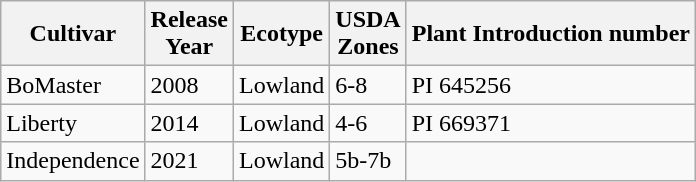<table class="wikitable">
<tr>
<th>Cultivar</th>
<th>Release<br>Year</th>
<th>Ecotype</th>
<th>USDA<br>Zones</th>
<th>Plant Introduction number</th>
</tr>
<tr>
<td>BoMaster</td>
<td>2008</td>
<td>Lowland</td>
<td>6-8</td>
<td>PI 645256</td>
</tr>
<tr>
<td>Liberty</td>
<td>2014</td>
<td>Lowland</td>
<td>4-6</td>
<td>PI 669371</td>
</tr>
<tr>
<td>Independence</td>
<td>2021</td>
<td>Lowland</td>
<td>5b-7b</td>
<td></td>
</tr>
</table>
